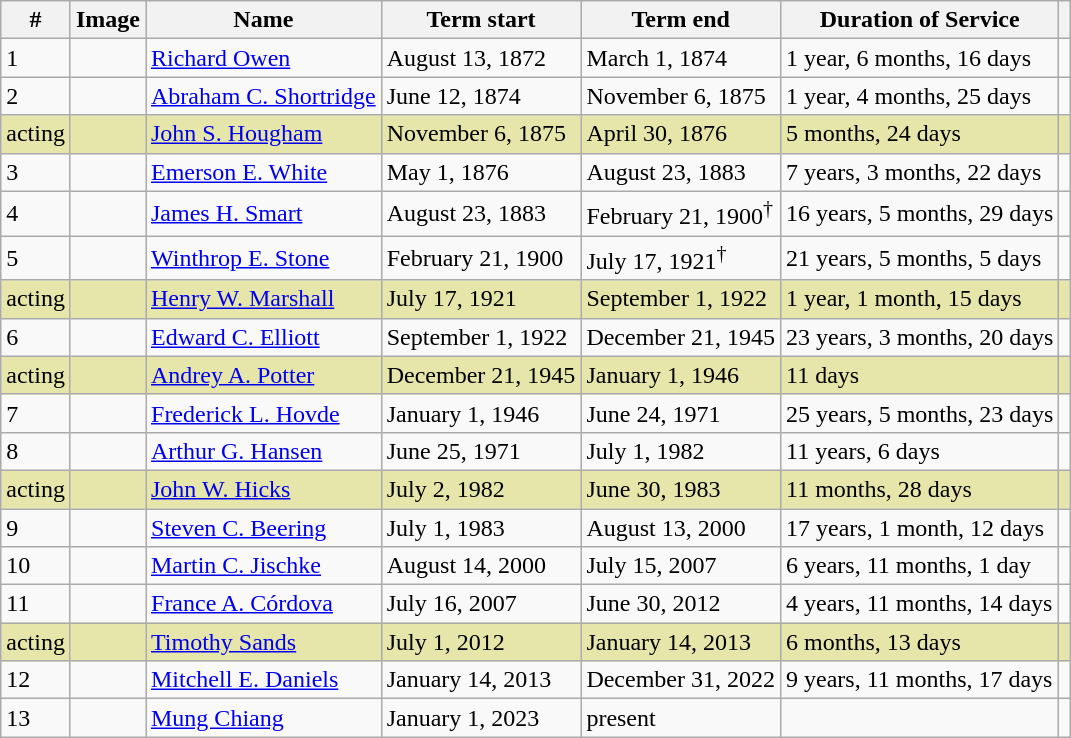<table class="wikitable sortable">
<tr>
<th>#</th>
<th>Image</th>
<th>Name</th>
<th>Term start</th>
<th>Term end</th>
<th>Duration of Service</th>
<th></th>
</tr>
<tr>
<td>1</td>
<td></td>
<td><a href='#'>Richard Owen</a></td>
<td>August 13, 1872</td>
<td>March 1, 1874</td>
<td>1 year, 6 months, 16 days</td>
<td></td>
</tr>
<tr>
<td>2</td>
<td></td>
<td><a href='#'>Abraham C. Shortridge</a></td>
<td>June 12, 1874</td>
<td>November 6, 1875</td>
<td>1 year, 4 months, 25 days</td>
<td></td>
</tr>
<tr bgcolor="#e6e6aa">
<td>acting</td>
<td></td>
<td><a href='#'>John S. Hougham</a></td>
<td>November 6, 1875</td>
<td>April 30, 1876</td>
<td>5 months, 24 days</td>
<td></td>
</tr>
<tr>
<td>3</td>
<td></td>
<td><a href='#'>Emerson E. White</a></td>
<td>May 1, 1876</td>
<td>August 23, 1883</td>
<td>7 years, 3 months, 22 days</td>
<td></td>
</tr>
<tr>
<td>4</td>
<td></td>
<td><a href='#'>James H. Smart</a></td>
<td>August 23, 1883</td>
<td>February 21, 1900<sup>†</sup></td>
<td>16 years, 5 months, 29 days</td>
<td></td>
</tr>
<tr>
<td>5</td>
<td></td>
<td><a href='#'>Winthrop E. Stone</a></td>
<td>February 21, 1900</td>
<td>July 17, 1921<sup>†</sup></td>
<td>21 years, 5 months, 5 days</td>
<td></td>
</tr>
<tr bgcolor="#e6e6aa">
<td>acting</td>
<td></td>
<td><a href='#'>Henry W. Marshall</a></td>
<td>July 17, 1921</td>
<td>September 1, 1922</td>
<td>1 year, 1 month, 15 days</td>
<td></td>
</tr>
<tr>
<td>6</td>
<td></td>
<td><a href='#'>Edward C. Elliott</a></td>
<td>September 1, 1922</td>
<td nowrap>December 21, 1945</td>
<td>23 years, 3 months, 20 days</td>
<td></td>
</tr>
<tr bgcolor="#e6e6aa">
<td>acting</td>
<td></td>
<td><a href='#'>Andrey A. Potter</a></td>
<td nowrap>December 21, 1945</td>
<td>January 1, 1946</td>
<td>11 days</td>
<td></td>
</tr>
<tr>
<td>7</td>
<td></td>
<td><a href='#'>Frederick L. Hovde</a></td>
<td>January 1, 1946</td>
<td>June 24, 1971</td>
<td>25 years, 5 months, 23 days</td>
<td></td>
</tr>
<tr>
<td>8</td>
<td></td>
<td><a href='#'>Arthur G. Hansen</a></td>
<td>June 25, 1971</td>
<td>July 1, 1982</td>
<td>11 years, 6 days</td>
<td></td>
</tr>
<tr bgcolor="#e6e6aa">
<td>acting</td>
<td></td>
<td><a href='#'>John W. Hicks</a></td>
<td>July 2, 1982</td>
<td>June 30, 1983</td>
<td>11 months, 28 days</td>
<td></td>
</tr>
<tr>
<td>9</td>
<td></td>
<td><a href='#'>Steven C. Beering</a></td>
<td>July 1, 1983</td>
<td>August 13, 2000</td>
<td>17 years, 1 month, 12 days</td>
<td></td>
</tr>
<tr>
<td>10</td>
<td></td>
<td><a href='#'>Martin C. Jischke</a></td>
<td>August 14, 2000</td>
<td>July 15, 2007</td>
<td>6 years, 11 months, 1 day</td>
<td></td>
</tr>
<tr>
<td>11</td>
<td></td>
<td><a href='#'>France A. Córdova</a></td>
<td>July 16, 2007</td>
<td>June 30, 2012</td>
<td>4 years, 11 months, 14 days</td>
<td></td>
</tr>
<tr bgcolor="#e6e6aa">
<td>acting</td>
<td></td>
<td><a href='#'>Timothy Sands</a></td>
<td>July 1, 2012</td>
<td>January 14, 2013</td>
<td>6 months, 13 days</td>
<td></td>
</tr>
<tr>
<td>12</td>
<td></td>
<td><a href='#'>Mitchell E. Daniels</a></td>
<td>January 14, 2013</td>
<td>December 31, 2022</td>
<td>9 years, 11 months, 17 days</td>
<td></td>
</tr>
<tr>
<td>13</td>
<td></td>
<td><a href='#'>Mung Chiang</a></td>
<td>January 1, 2023</td>
<td>present</td>
<td></td>
<td></td>
</tr>
</table>
